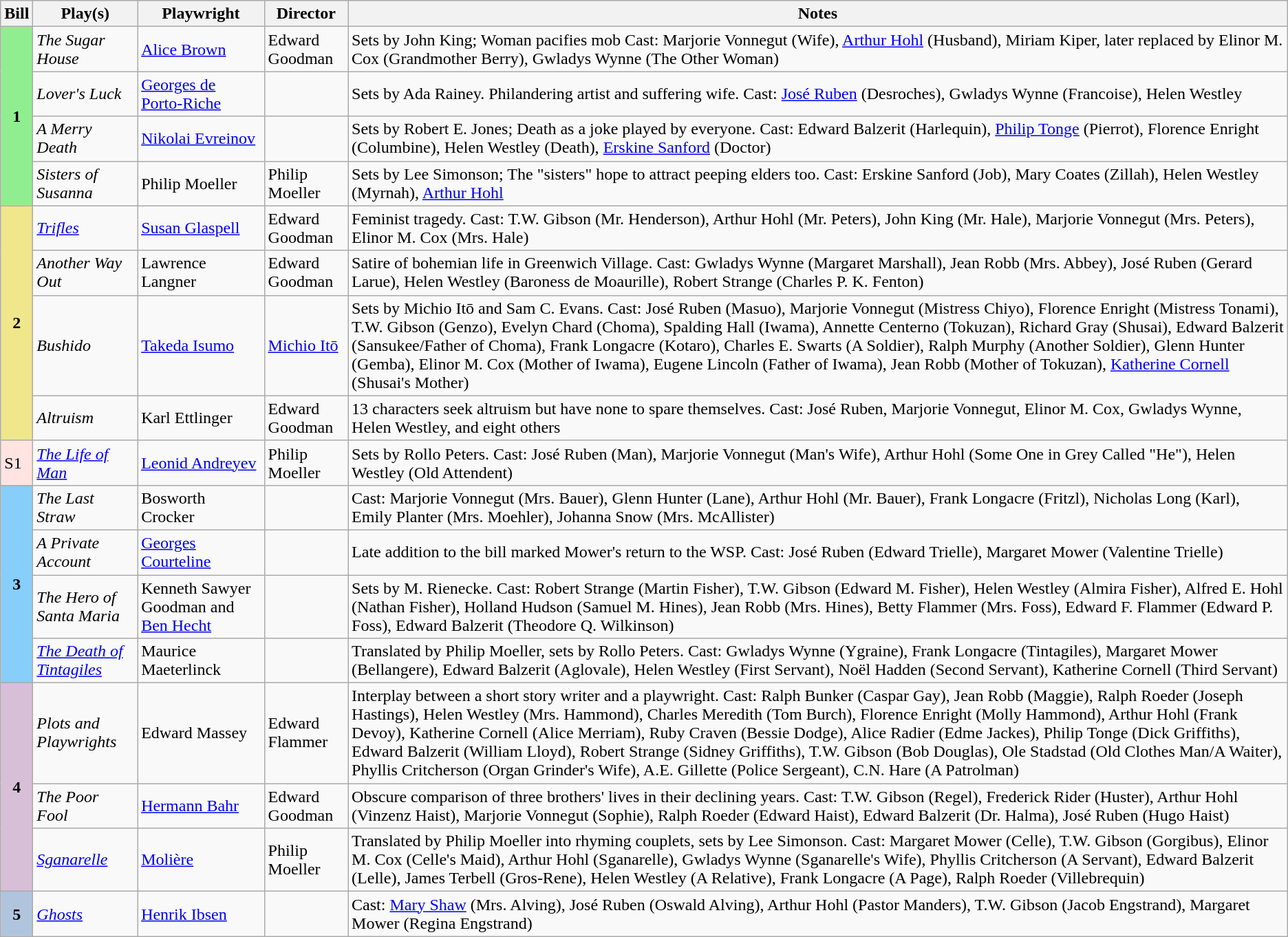<table class="wikitable sortable plainrowheaders">
<tr ID="s3">
<th scope="col">Bill</th>
<th scope="col">Play(s)</th>
<th scope="col">Playwright</th>
<th scope="col">Director</th>
<th scope="col">Notes</th>
</tr>
<tr ID="s3b1">
<td rowspan=4 style="text-align: center; background: lightgreen;"><strong>1</strong></td>
<td><em>The Sugar House</em></td>
<td><a href='#'>Alice Brown</a></td>
<td>Edward Goodman</td>
<td>Sets by John King; Woman pacifies mob  Cast: Marjorie Vonnegut (Wife), <a href='#'>Arthur Hohl</a> (Husband), Miriam Kiper, later replaced by Elinor M. Cox (Grandmother Berry), Gwladys Wynne (The Other Woman)</td>
</tr>
<tr>
<td><em>Lover's Luck</em></td>
<td><a href='#'>Georges de Porto-Riche</a></td>
<td></td>
<td>Sets by Ada Rainey. Philandering artist and suffering wife. Cast: <a href='#'>José Ruben</a> (Desroches), Gwladys Wynne (Francoise), Helen Westley</td>
</tr>
<tr>
<td><em>A Merry Death</em></td>
<td><a href='#'>Nikolai Evreinov</a></td>
<td></td>
<td>Sets by Robert E. Jones; Death as a joke played by everyone. Cast: Edward Balzerit (Harlequin), <a href='#'>Philip Tonge</a> (Pierrot), Florence Enright (Columbine), Helen Westley (Death), <a href='#'>Erskine Sanford</a> (Doctor)</td>
</tr>
<tr>
<td><em>Sisters of Susanna</em></td>
<td>Philip Moeller</td>
<td>Philip Moeller</td>
<td>Sets by Lee Simonson; The "sisters" hope to attract peeping elders too. Cast: Erskine Sanford (Job), Mary Coates (Zillah), Helen Westley (Myrnah), <a href='#'>Arthur Hohl</a></td>
</tr>
<tr ID="s3b2">
<td rowspan=4 style="text-align: center; background: khaki;"><strong>2</strong></td>
<td><em><a href='#'>Trifles</a></em></td>
<td><a href='#'>Susan Glaspell</a></td>
<td>Edward Goodman</td>
<td>Feminist tragedy. Cast: T.W. Gibson (Mr. Henderson), Arthur Hohl (Mr. Peters), John King (Mr. Hale), Marjorie Vonnegut (Mrs. Peters), Elinor M. Cox (Mrs. Hale)</td>
</tr>
<tr>
<td><em>Another Way Out</em></td>
<td>Lawrence Langner</td>
<td>Edward Goodman</td>
<td>Satire of bohemian life in Greenwich Village. Cast: Gwladys Wynne (Margaret Marshall), Jean Robb (Mrs. Abbey), José Ruben (Gerard Larue), Helen Westley (Baroness de Moaurille), Robert Strange (Charles P. K. Fenton)</td>
</tr>
<tr>
<td><em>Bushido</em></td>
<td><a href='#'>Takeda Isumo</a></td>
<td><a href='#'>Michio Itō</a></td>
<td>Sets by Michio Itō and Sam C. Evans. Cast: José Ruben (Masuo), Marjorie Vonnegut (Mistress Chiyo), Florence Enright (Mistress Tonami), T.W. Gibson (Genzo), Evelyn Chard (Choma), Spalding Hall (Iwama), Annette Centerno (Tokuzan), Richard Gray (Shusai), Edward Balzerit (Sansukee/Father of Choma), Frank Longacre (Kotaro), Charles E. Swarts (A Soldier), Ralph Murphy (Another Soldier), Glenn Hunter (Gemba), Elinor M. Cox (Mother of Iwama), Eugene Lincoln (Father of Iwama), Jean Robb (Mother of Tokuzan), <a href='#'>Katherine Cornell</a> (Shusai's Mother)</td>
</tr>
<tr>
<td><em>Altruism</em></td>
<td>Karl Ettlinger</td>
<td>Edward Goodman</td>
<td>13 characters seek altruism but have none to spare themselves. Cast: José Ruben, Marjorie Vonnegut, Elinor M. Cox, Gwladys Wynne, Helen Westley, and eight others</td>
</tr>
<tr ID="s3bs1">
<td style="background: mistyrose;">S1</td>
<td><em><a href='#'>The Life of Man</a></em></td>
<td><a href='#'>Leonid Andreyev</a></td>
<td>Philip Moeller</td>
<td>Sets by Rollo Peters. Cast: José Ruben (Man), Marjorie Vonnegut (Man's Wife), Arthur Hohl (Some One in Grey Called "He"), Helen Westley (Old Attendent)</td>
</tr>
<tr ID="s3b3">
<td rowspan=4 style="text-align: center; background: lightskyblue;"><strong>3</strong></td>
<td><em>The Last Straw</em></td>
<td>Bosworth Crocker</td>
<td></td>
<td>Cast: Marjorie Vonnegut (Mrs. Bauer), Glenn Hunter (Lane), Arthur Hohl (Mr. Bauer), Frank Longacre (Fritzl), Nicholas Long (Karl), Emily Planter (Mrs. Moehler), Johanna Snow (Mrs. McAllister)</td>
</tr>
<tr>
<td><em>A Private Account</em></td>
<td><a href='#'>Georges Courteline</a></td>
<td></td>
<td>Late addition to the bill marked Mower's return to the WSP. Cast: José Ruben (Edward Trielle), Margaret Mower (Valentine Trielle)</td>
</tr>
<tr>
<td><em>The Hero of Santa Maria</em></td>
<td>Kenneth Sawyer Goodman and <a href='#'>Ben Hecht</a></td>
<td></td>
<td>Sets by M. Rienecke. Cast: Robert Strange (Martin Fisher), T.W. Gibson (Edward M. Fisher), Helen Westley (Almira Fisher), Alfred E. Hohl (Nathan Fisher), Holland Hudson (Samuel M. Hines), Jean Robb (Mrs. Hines), Betty Flammer (Mrs. Foss), Edward F. Flammer (Edward P. Foss), Edward Balzerit (Theodore Q. Wilkinson)</td>
</tr>
<tr>
<td><em><a href='#'>The Death of Tintagiles</a></em></td>
<td>Maurice Maeterlinck</td>
<td></td>
<td>Translated by Philip Moeller, sets by Rollo Peters. Cast: Gwladys Wynne (Ygraine), Frank Longacre (Tintagiles), Margaret Mower (Bellangere), Edward Balzerit (Aglovale), Helen Westley (First Servant), Noël Hadden (Second Servant), Katherine Cornell (Third Servant)</td>
</tr>
<tr ID="s3b4">
<td rowspan=3 style="text-align: center; background: thistle;"><strong>4</strong></td>
<td><em>Plots and Playwrights</em></td>
<td>Edward Massey</td>
<td>Edward Flammer</td>
<td>Interplay between a short story writer and a playwright. Cast: Ralph Bunker (Caspar Gay), Jean Robb (Maggie), Ralph Roeder (Joseph Hastings), Helen Westley (Mrs. Hammond), Charles Meredith (Tom Burch), Florence Enright (Molly Hammond), Arthur Hohl (Frank Devoy), Katherine Cornell (Alice Merriam), Ruby Craven (Bessie Dodge), Alice Radier (Edme Jackes), Philip Tonge (Dick Griffiths), Edward Balzerit (William Lloyd), Robert Strange (Sidney Griffiths), T.W. Gibson (Bob Douglas), Ole Stadstad (Old Clothes Man/A Waiter), Phyllis Critcherson (Organ Grinder's Wife), A.E. Gillette (Police Sergeant), C.N. Hare (A Patrolman)</td>
</tr>
<tr>
<td><em>The Poor Fool</em></td>
<td><a href='#'>Hermann Bahr</a></td>
<td>Edward Goodman</td>
<td>Obscure comparison of three brothers' lives in their declining years. Cast: T.W. Gibson (Regel), Frederick Rider (Huster), Arthur Hohl (Vinzenz Haist), Marjorie Vonnegut (Sophie), Ralph Roeder (Edward Haist), Edward Balzerit (Dr. Halma), José Ruben (Hugo Haist)</td>
</tr>
<tr>
<td><em><a href='#'>Sganarelle</a></em></td>
<td><a href='#'>Molière</a></td>
<td>Philip Moeller</td>
<td>Translated by Philip Moeller into rhyming couplets, sets by Lee Simonson. Cast: Margaret Mower (Celle), T.W. Gibson (Gorgibus), Elinor M. Cox (Celle's Maid), Arthur Hohl (Sganarelle), Gwladys Wynne (Sganarelle's Wife), Phyllis Critcherson (A Servant), Edward Balzerit (Lelle), James Terbell (Gros-Rene), Helen Westley (A Relative), Frank Longacre (A Page), Ralph Roeder (Villebrequin)</td>
</tr>
<tr ID="s3b5">
<td style="text-align: center; background: lightsteelblue;"><strong>5</strong></td>
<td><em><a href='#'>Ghosts</a></em></td>
<td><a href='#'>Henrik Ibsen</a></td>
<td></td>
<td>Cast: <a href='#'>Mary Shaw</a> (Mrs. Alving), José Ruben (Oswald Alving), Arthur Hohl (Pastor Manders), T.W. Gibson (Jacob Engstrand), Margaret Mower (Regina Engstrand)</td>
</tr>
</table>
